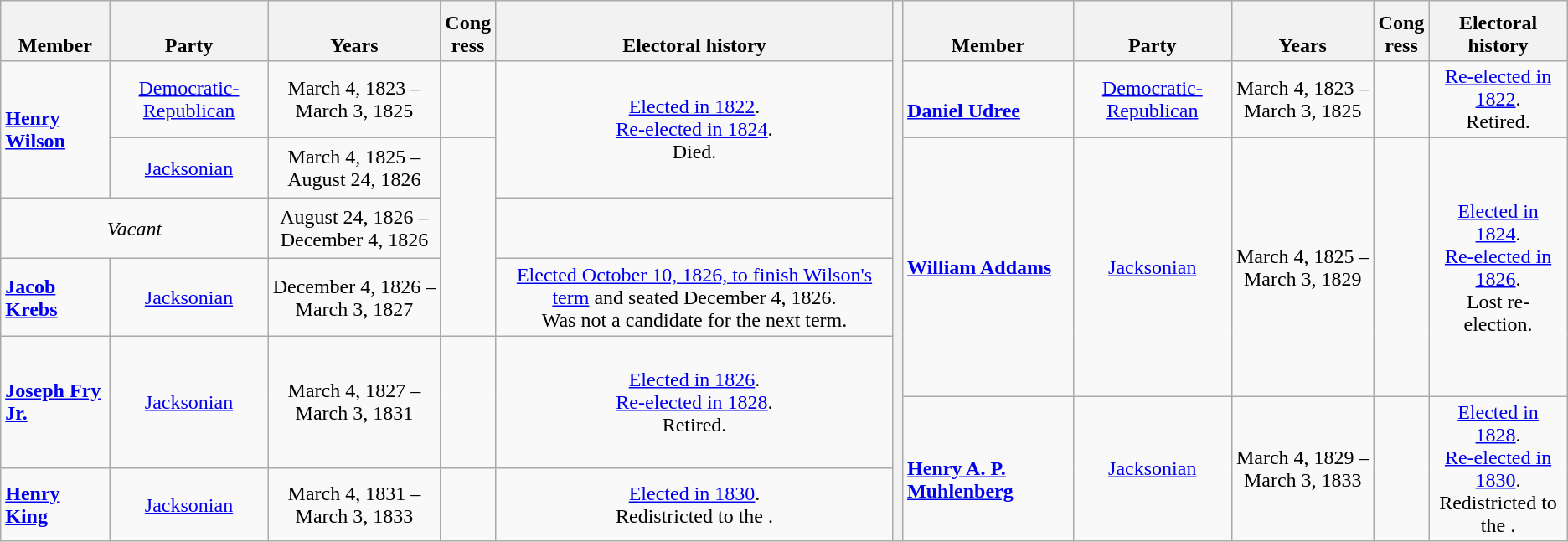<table class=wikitable style="text-align:center">
<tr style="height:3em" valign=bottom>
<th>Member</th>
<th>Party</th>
<th>Years</th>
<th>Cong<br>ress</th>
<th>Electoral history</th>
<th rowspan=99></th>
<th>Member</th>
<th>Party</th>
<th>Years</th>
<th>Cong<br>ress</th>
<th>Electoral history</th>
</tr>
<tr style="height:3em">
<td rowspan=2 align=left><strong><a href='#'>Henry Wilson</a></strong><br></td>
<td><a href='#'>Democratic-Republican</a></td>
<td nowrap>March 4, 1823 –<br>March 3, 1825</td>
<td></td>
<td rowspan=2><a href='#'>Elected in 1822</a>.<br><a href='#'>Re-elected in 1824</a>.<br>Died.</td>
<td align=left><br><strong><a href='#'>Daniel Udree</a></strong><br></td>
<td><a href='#'>Democratic-Republican</a></td>
<td nowrap>March 4, 1823 –<br>March 3, 1825</td>
<td></td>
<td><a href='#'>Re-elected in 1822</a>.<br>Retired.</td>
</tr>
<tr style="height:3em">
<td><a href='#'>Jacksonian</a></td>
<td nowrap>March 4, 1825 –<br>August 24, 1826</td>
<td rowspan=3></td>
<td rowspan=4 align=left><strong><a href='#'>William Addams</a></strong><br></td>
<td rowspan=4 ><a href='#'>Jacksonian</a></td>
<td rowspan=4 nowrap>March 4, 1825 –<br>March 3, 1829</td>
<td rowspan=4></td>
<td rowspan=4><a href='#'>Elected in 1824</a>.<br><a href='#'>Re-elected in 1826</a>.<br>Lost re-election.</td>
</tr>
<tr style="height:3em">
<td colspan=2><em>Vacant</em></td>
<td nowrap>August 24, 1826 –<br>December 4, 1826</td>
<td></td>
</tr>
<tr style="height:3em">
<td align=left><strong><a href='#'>Jacob Krebs</a></strong><br></td>
<td><a href='#'>Jacksonian</a></td>
<td nowrap>December 4, 1826 –<br>March 3, 1827</td>
<td><a href='#'>Elected October 10, 1826, to finish Wilson's term</a> and seated December 4, 1826.<br>Was not a candidate for the next term.</td>
</tr>
<tr style="height:3em">
<td rowspan=2 align=left><strong><a href='#'>Joseph Fry Jr.</a></strong><br></td>
<td rowspan=2 ><a href='#'>Jacksonian</a></td>
<td rowspan=2 nowrap>March 4, 1827 –<br>March 3, 1831</td>
<td rowspan=2></td>
<td rowspan=2><a href='#'>Elected in 1826</a>.<br><a href='#'>Re-elected in 1828</a>.<br>Retired.</td>
</tr>
<tr style="height:3em">
<td rowspan=2 align=left><br><strong><a href='#'>Henry A. P. Muhlenberg</a></strong><br></td>
<td rowspan=2 ><a href='#'>Jacksonian</a></td>
<td rowspan=2 nowrap>March 4, 1829 –<br>March 3, 1833</td>
<td rowspan=2></td>
<td rowspan=2><a href='#'>Elected in 1828</a>.<br><a href='#'>Re-elected in 1830</a>.<br>Redistricted to the .</td>
</tr>
<tr style="height:3em">
<td align=left><strong><a href='#'>Henry King</a></strong><br></td>
<td><a href='#'>Jacksonian</a></td>
<td nowrap>March 4, 1831 –<br>March 3, 1833</td>
<td></td>
<td><a href='#'>Elected in 1830</a>.<br>Redistricted to the .</td>
</tr>
</table>
